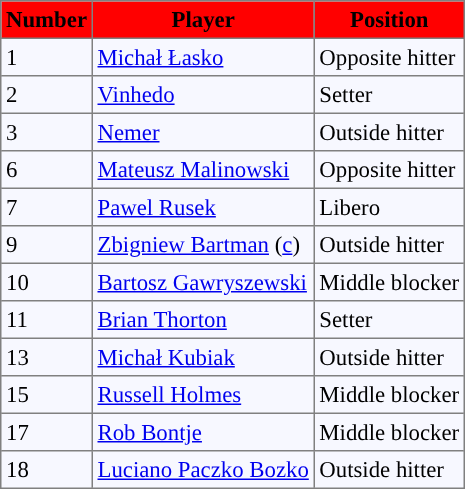<table bgcolor="#f7f8ff" cellpadding="3" cellspacing="0" border="1" style="font-size: 95%; border: gray solid 1px; border-collapse: collapse;">
<tr bgcolor="#ff0000">
<td align=center><strong>Number</strong></td>
<td align=center><strong>Player</strong></td>
<td align=center><strong>Position</strong></td>
</tr>
<tr align="left">
<td>1</td>
<td> <a href='#'>Michał Łasko</a></td>
<td>Opposite hitter</td>
</tr>
<tr align=left>
<td>2</td>
<td> <a href='#'>Vinhedo</a></td>
<td>Setter</td>
</tr>
<tr align="left">
<td>3</td>
<td> <a href='#'>Nemer</a></td>
<td>Outside hitter</td>
</tr>
<tr align="left">
<td>6</td>
<td> <a href='#'>Mateusz Malinowski</a></td>
<td>Opposite hitter</td>
</tr>
<tr align="left">
<td>7</td>
<td> <a href='#'>Pawel Rusek</a></td>
<td>Libero</td>
</tr>
<tr align="left">
<td>9</td>
<td> <a href='#'>Zbigniew Bartman</a> (<a href='#'>c</a>)</td>
<td>Outside hitter</td>
</tr>
<tr align="left">
<td>10</td>
<td> <a href='#'>Bartosz Gawryszewski</a></td>
<td>Middle blocker</td>
</tr>
<tr align="left">
<td>11</td>
<td> <a href='#'>Brian Thorton</a></td>
<td>Setter</td>
</tr>
<tr align="left">
<td>13</td>
<td> <a href='#'>Michał Kubiak</a></td>
<td>Outside hitter</td>
</tr>
<tr align="left">
<td>15</td>
<td> <a href='#'>Russell Holmes</a></td>
<td>Middle blocker</td>
</tr>
<tr align="left">
<td>17</td>
<td> <a href='#'>Rob Bontje</a></td>
<td>Middle blocker</td>
</tr>
<tr align="left">
<td>18</td>
<td> <a href='#'>Luciano Paczko Bozko</a></td>
<td>Outside hitter</td>
</tr>
</table>
